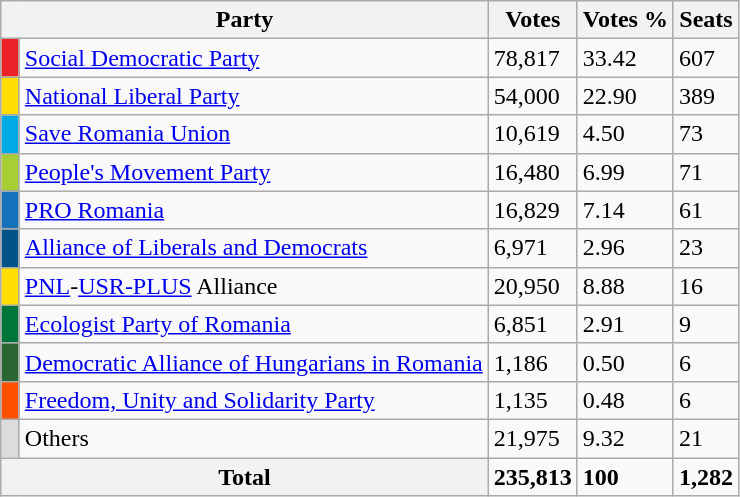<table class="wikitable">
<tr>
<th colspan="2">Party</th>
<th>Votes</th>
<th>Votes %</th>
<th>Seats</th>
</tr>
<tr>
<td style="background:#ed2128;" width="5"></td>
<td><a href='#'>Social Democratic Party</a></td>
<td>78,817</td>
<td>33.42</td>
<td>607</td>
</tr>
<tr>
<td style="background:#ffdd00;" width="5"></td>
<td><a href='#'>National Liberal Party</a></td>
<td>54,000</td>
<td>22.90</td>
<td>389</td>
</tr>
<tr>
<td style="background:#00aae7;" width="5"></td>
<td><a href='#'>Save Romania Union</a></td>
<td>10,619</td>
<td>4.50</td>
<td>73</td>
</tr>
<tr>
<td style="background:#a7cf35;" width="5"></td>
<td><a href='#'>People's Movement Party</a></td>
<td>16,480</td>
<td>6.99</td>
<td>71</td>
</tr>
<tr>
<td style="background:#1572ba;" width="5"></td>
<td><a href='#'>PRO Romania</a></td>
<td>16,829</td>
<td>7.14</td>
<td>61</td>
</tr>
<tr>
<td style="background:#005487;" width="5"></td>
<td><a href='#'>Alliance of Liberals and Democrats</a></td>
<td>6,971</td>
<td>2.96</td>
<td>23</td>
</tr>
<tr>
<td style="background:#ffdd00;" width="5"></td>
<td><a href='#'>PNL</a>-<a href='#'>USR-PLUS</a> Alliance</td>
<td>20,950</td>
<td>8.88</td>
<td>16</td>
</tr>
<tr>
<td style="background:#00753A;" width="5"></td>
<td><a href='#'>Ecologist Party of Romania</a></td>
<td>6,851</td>
<td>2.91</td>
<td>9</td>
</tr>
<tr>
<td style="background:#296633;" width="5"></td>
<td><a href='#'>Democratic Alliance of Hungarians in Romania</a></td>
<td>1,186</td>
<td>0.50</td>
<td>6</td>
</tr>
<tr>
<td style="background:#FF5000;" width="5"></td>
<td><a href='#'>Freedom, Unity and Solidarity Party</a></td>
<td>1,135</td>
<td>0.48</td>
<td>6</td>
</tr>
<tr>
<td style="background:#dcdcdc;" width="5"></td>
<td>Others</td>
<td>21,975</td>
<td>9.32</td>
<td>21</td>
</tr>
<tr>
<th colspan="2">Total</th>
<td><strong>235,813</strong></td>
<td><strong>100</strong></td>
<td><strong>1,282</strong></td>
</tr>
</table>
